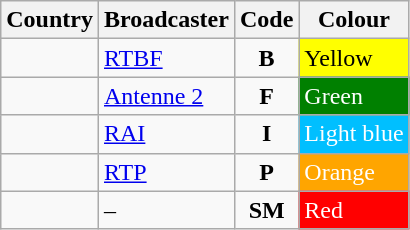<table class="wikitable sortable">
<tr>
<th>Country</th>
<th>Broadcaster</th>
<th>Code</th>
<th>Colour</th>
</tr>
<tr>
<td></td>
<td><a href='#'>RTBF</a></td>
<td align="center"><strong>B</strong></td>
<td style="background:yellow">Yellow</td>
</tr>
<tr>
<td></td>
<td><a href='#'>Antenne 2</a></td>
<td align="center"><strong>F</strong></td>
<td style="background:green; color: white">Green</td>
</tr>
<tr>
<td></td>
<td><a href='#'>RAI</a></td>
<td align="center"><strong>I</strong></td>
<td style="background:deepskyblue; color: white">Light blue</td>
</tr>
<tr>
<td></td>
<td><a href='#'>RTP</a></td>
<td align="center"><strong>P</strong></td>
<td style="background:orange; color: white">Orange</td>
</tr>
<tr>
<td></td>
<td>–</td>
<td align="center"><strong>SM</strong></td>
<td style="background:red; color: white">Red</td>
</tr>
</table>
